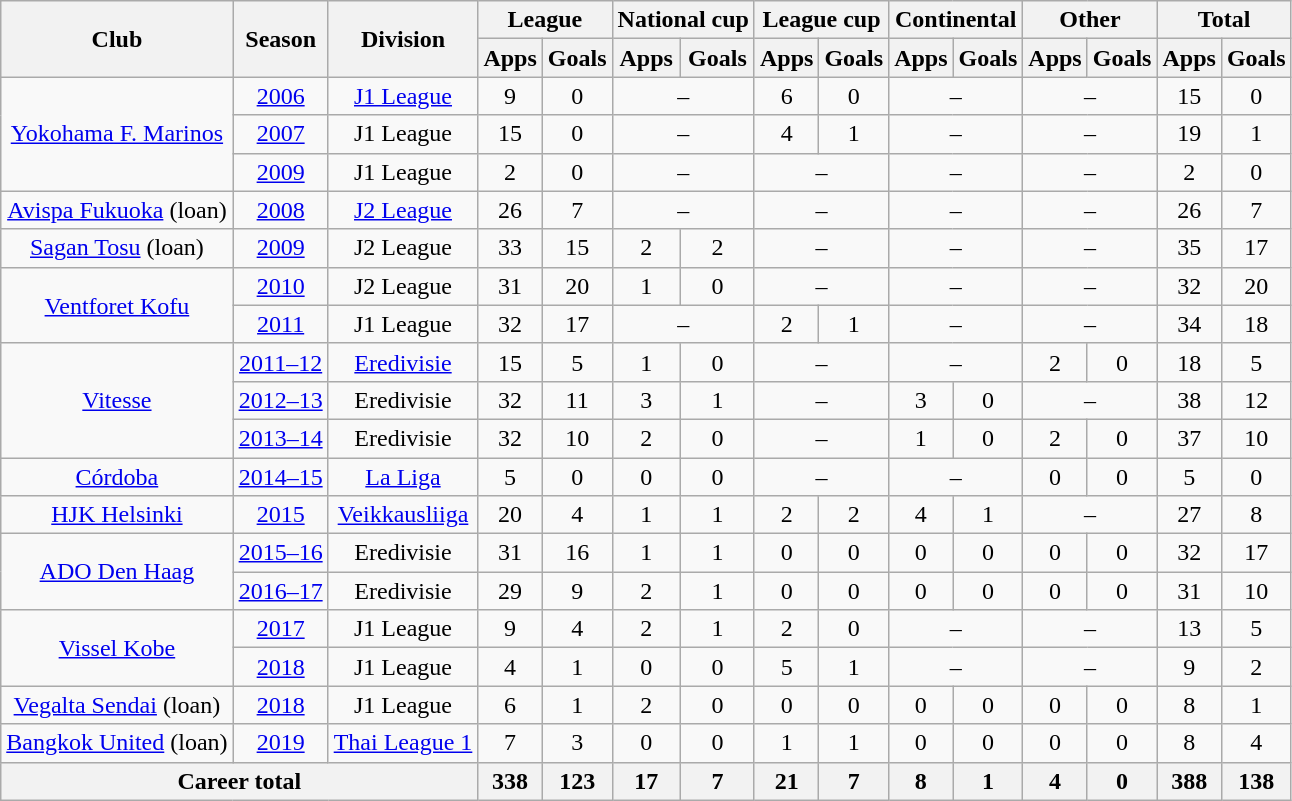<table class="wikitable" style="text-align:center">
<tr>
<th rowspan="2">Club</th>
<th rowspan="2">Season</th>
<th rowspan="2">Division</th>
<th colspan="2">League</th>
<th colspan="2">National cup</th>
<th colspan="2">League cup</th>
<th colspan="2">Continental</th>
<th colspan="2">Other</th>
<th colspan="2">Total</th>
</tr>
<tr>
<th>Apps</th>
<th>Goals</th>
<th>Apps</th>
<th>Goals</th>
<th>Apps</th>
<th>Goals</th>
<th>Apps</th>
<th>Goals</th>
<th>Apps</th>
<th>Goals</th>
<th>Apps</th>
<th>Goals</th>
</tr>
<tr>
<td rowspan="3"><a href='#'>Yokohama F. Marinos</a></td>
<td><a href='#'>2006</a></td>
<td><a href='#'>J1 League</a></td>
<td>9</td>
<td>0</td>
<td colspan="2">–</td>
<td>6</td>
<td>0</td>
<td colspan="2">–</td>
<td colspan="2">–</td>
<td>15</td>
<td>0</td>
</tr>
<tr>
<td><a href='#'>2007</a></td>
<td>J1 League</td>
<td>15</td>
<td>0</td>
<td colspan="2">–</td>
<td>4</td>
<td>1</td>
<td colspan="2">–</td>
<td colspan="2">–</td>
<td>19</td>
<td>1</td>
</tr>
<tr>
<td><a href='#'>2009</a></td>
<td>J1 League</td>
<td>2</td>
<td>0</td>
<td colspan="2">–</td>
<td colspan="2">–</td>
<td colspan="2">–</td>
<td colspan="2">–</td>
<td>2</td>
<td>0</td>
</tr>
<tr>
<td><a href='#'>Avispa Fukuoka</a> (loan)</td>
<td><a href='#'>2008</a></td>
<td><a href='#'>J2 League</a></td>
<td>26</td>
<td>7</td>
<td colspan="2">–</td>
<td colspan="2">–</td>
<td colspan="2">–</td>
<td colspan="2">–</td>
<td>26</td>
<td>7</td>
</tr>
<tr>
<td><a href='#'>Sagan Tosu</a> (loan)</td>
<td><a href='#'>2009</a></td>
<td>J2 League</td>
<td>33</td>
<td>15</td>
<td>2</td>
<td>2</td>
<td colspan="2">–</td>
<td colspan="2">–</td>
<td colspan="2">–</td>
<td>35</td>
<td>17</td>
</tr>
<tr>
<td rowspan="2"><a href='#'>Ventforet Kofu</a></td>
<td><a href='#'>2010</a></td>
<td>J2 League</td>
<td>31</td>
<td>20</td>
<td>1</td>
<td>0</td>
<td colspan="2">–</td>
<td colspan="2">–</td>
<td colspan="2">–</td>
<td>32</td>
<td>20</td>
</tr>
<tr>
<td><a href='#'>2011</a></td>
<td>J1 League</td>
<td>32</td>
<td>17</td>
<td colspan="2">–</td>
<td>2</td>
<td>1</td>
<td colspan="2">–</td>
<td colspan="2">–</td>
<td>34</td>
<td>18</td>
</tr>
<tr>
<td rowspan="3"><a href='#'>Vitesse</a></td>
<td><a href='#'>2011–12</a></td>
<td><a href='#'>Eredivisie</a></td>
<td>15</td>
<td>5</td>
<td>1</td>
<td>0</td>
<td colspan="2">–</td>
<td colspan="2">–</td>
<td>2</td>
<td>0</td>
<td>18</td>
<td>5</td>
</tr>
<tr>
<td><a href='#'>2012–13</a></td>
<td>Eredivisie</td>
<td>32</td>
<td>11</td>
<td>3</td>
<td>1</td>
<td colspan="2">–</td>
<td>3</td>
<td>0</td>
<td colspan="2">–</td>
<td>38</td>
<td>12</td>
</tr>
<tr>
<td><a href='#'>2013–14</a></td>
<td>Eredivisie</td>
<td>32</td>
<td>10</td>
<td>2</td>
<td>0</td>
<td colspan="2">–</td>
<td>1</td>
<td>0</td>
<td>2</td>
<td>0</td>
<td>37</td>
<td>10</td>
</tr>
<tr>
<td><a href='#'>Córdoba</a></td>
<td><a href='#'>2014–15</a></td>
<td><a href='#'>La Liga</a></td>
<td>5</td>
<td>0</td>
<td>0</td>
<td>0</td>
<td colspan="2">–</td>
<td colspan="2">–</td>
<td>0</td>
<td>0</td>
<td>5</td>
<td>0</td>
</tr>
<tr>
<td><a href='#'>HJK Helsinki</a></td>
<td><a href='#'>2015</a></td>
<td><a href='#'>Veikkausliiga</a></td>
<td>20</td>
<td>4</td>
<td>1</td>
<td>1</td>
<td>2</td>
<td>2</td>
<td>4</td>
<td>1</td>
<td colspan=2>–</td>
<td>27</td>
<td>8</td>
</tr>
<tr>
<td rowspan="2"><a href='#'>ADO Den Haag</a></td>
<td><a href='#'>2015–16</a></td>
<td>Eredivisie</td>
<td>31</td>
<td>16</td>
<td>1</td>
<td>1</td>
<td>0</td>
<td>0</td>
<td>0</td>
<td>0</td>
<td>0</td>
<td>0</td>
<td>32</td>
<td>17</td>
</tr>
<tr>
<td><a href='#'>2016–17</a></td>
<td>Eredivisie</td>
<td>29</td>
<td>9</td>
<td>2</td>
<td>1</td>
<td>0</td>
<td>0</td>
<td>0</td>
<td>0</td>
<td>0</td>
<td>0</td>
<td>31</td>
<td>10</td>
</tr>
<tr>
<td rowspan="2"><a href='#'>Vissel Kobe</a></td>
<td><a href='#'>2017</a></td>
<td>J1 League</td>
<td>9</td>
<td>4</td>
<td>2</td>
<td>1</td>
<td>2</td>
<td>0</td>
<td colspan="2">–</td>
<td colspan="2">–</td>
<td>13</td>
<td>5</td>
</tr>
<tr>
<td><a href='#'>2018</a></td>
<td>J1 League</td>
<td>4</td>
<td>1</td>
<td>0</td>
<td>0</td>
<td>5</td>
<td>1</td>
<td colspan="2">–</td>
<td colspan="2">–</td>
<td>9</td>
<td>2</td>
</tr>
<tr>
<td><a href='#'>Vegalta Sendai</a> (loan)</td>
<td><a href='#'>2018</a></td>
<td>J1 League</td>
<td>6</td>
<td>1</td>
<td>2</td>
<td>0</td>
<td>0</td>
<td>0</td>
<td>0</td>
<td>0</td>
<td>0</td>
<td>0</td>
<td>8</td>
<td>1</td>
</tr>
<tr>
<td><a href='#'>Bangkok United</a> (loan)</td>
<td><a href='#'>2019</a></td>
<td><a href='#'>Thai League 1</a></td>
<td>7</td>
<td>3</td>
<td>0</td>
<td>0</td>
<td>1</td>
<td>1</td>
<td>0</td>
<td>0</td>
<td>0</td>
<td>0</td>
<td>8</td>
<td>4</td>
</tr>
<tr>
<th colspan="3">Career total</th>
<th>338</th>
<th>123</th>
<th>17</th>
<th>7</th>
<th>21</th>
<th>7</th>
<th>8</th>
<th>1</th>
<th>4</th>
<th>0</th>
<th>388</th>
<th>138</th>
</tr>
</table>
